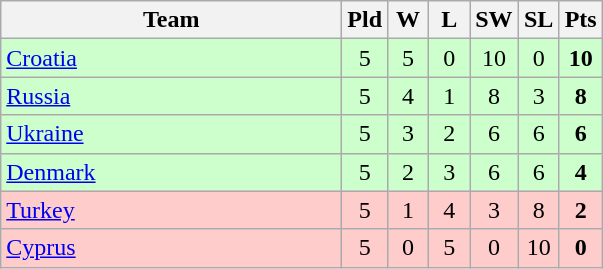<table class=wikitable style="text-align:center">
<tr>
<th width=220>Team</th>
<th width=20>Pld</th>
<th width=20>W</th>
<th width=20>L</th>
<th width=20>SW</th>
<th width=20>SL</th>
<th width=20>Pts</th>
</tr>
<tr style="background:#cfc;">
<td align=left> <a href='#'>Croatia</a></td>
<td>5</td>
<td>5</td>
<td>0</td>
<td>10</td>
<td>0</td>
<td><strong>10</strong></td>
</tr>
<tr style="background:#cfc;">
<td align=left> <a href='#'>Russia</a></td>
<td>5</td>
<td>4</td>
<td>1</td>
<td>8</td>
<td>3</td>
<td><strong>8</strong></td>
</tr>
<tr style="background:#cfc;">
<td align=left> <a href='#'>Ukraine</a></td>
<td>5</td>
<td>3</td>
<td>2</td>
<td>6</td>
<td>6</td>
<td><strong>6</strong></td>
</tr>
<tr style="background:#cfc;">
<td align=left> <a href='#'>Denmark</a></td>
<td>5</td>
<td>2</td>
<td>3</td>
<td>6</td>
<td>6</td>
<td><strong>4</strong></td>
</tr>
<tr style="background:#fcc;">
<td align=left> <a href='#'>Turkey</a></td>
<td>5</td>
<td>1</td>
<td>4</td>
<td>3</td>
<td>8</td>
<td><strong>2</strong></td>
</tr>
<tr style="background:#fcc;">
<td align=left> <a href='#'>Cyprus</a></td>
<td>5</td>
<td>0</td>
<td>5</td>
<td>0</td>
<td>10</td>
<td><strong>0</strong></td>
</tr>
</table>
